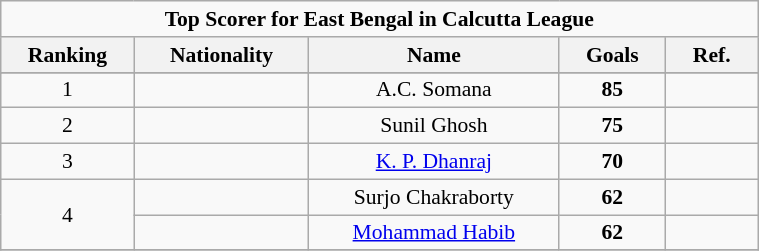<table class="wikitable" style="font-size:90%; width:40%; text-align:center">
<tr>
<td Colspan="5"><strong>Top Scorer for East Bengal in Calcutta League</strong></td>
</tr>
<tr>
<th width="5%">Ranking</th>
<th width="7%">Nationality</th>
<th width="15%">Name</th>
<th width="5%">Goals</th>
<th width="5%">Ref.</th>
</tr>
<tr>
</tr>
<tr>
<td>1</td>
<td align=left></td>
<td>A.C. Somana</td>
<td><strong>85</strong></td>
<td></td>
</tr>
<tr>
<td>2</td>
<td align=left></td>
<td>Sunil Ghosh</td>
<td><strong>75</strong></td>
<td></td>
</tr>
<tr>
<td>3</td>
<td align=left></td>
<td><a href='#'>K. P. Dhanraj</a></td>
<td><strong>70</strong></td>
<td></td>
</tr>
<tr>
<td rowspan="2">4</td>
<td align=left></td>
<td>Surjo Chakraborty</td>
<td><strong>62</strong></td>
<td></td>
</tr>
<tr>
<td align=left></td>
<td><a href='#'>Mohammad Habib</a></td>
<td><strong>62</strong></td>
<td></td>
</tr>
<tr>
</tr>
</table>
